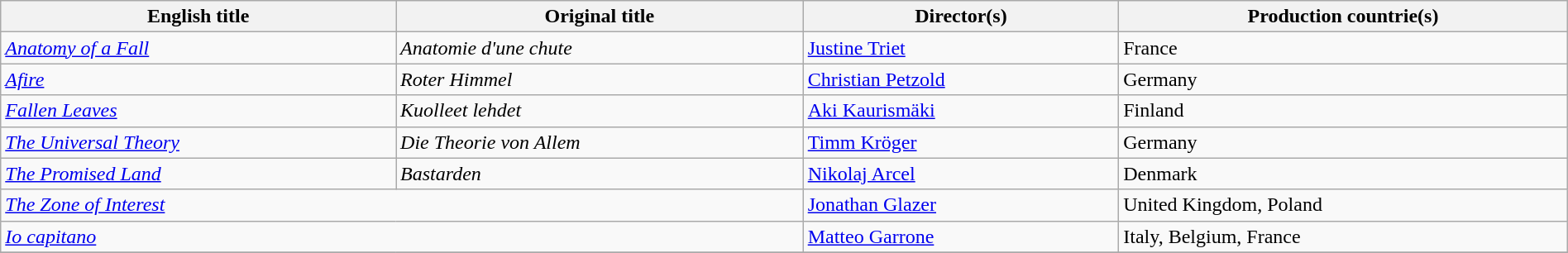<table class="sortable wikitable" style="width:100%; margin-bottom:4px" cellpadding="5">
<tr>
<th scope="col">English title</th>
<th scope="col">Original title</th>
<th scope="col">Director(s)</th>
<th scope="col">Production countrie(s)</th>
</tr>
<tr>
<td><em><a href='#'>Anatomy of a Fall</a></em></td>
<td><em>Anatomie d'une chute</em></td>
<td><a href='#'>Justine Triet</a></td>
<td>France</td>
</tr>
<tr>
<td><em><a href='#'>Afire</a></em></td>
<td><em>Roter Himmel</em></td>
<td><a href='#'>Christian Petzold</a></td>
<td>Germany</td>
</tr>
<tr>
<td><em><a href='#'>Fallen Leaves</a></em></td>
<td><em>Kuolleet lehdet</em></td>
<td><a href='#'>Aki Kaurismäki</a></td>
<td>Finland</td>
</tr>
<tr>
<td><em><a href='#'>The Universal Theory</a></em></td>
<td><em>Die Theorie von Allem</em></td>
<td><a href='#'>Timm Kröger</a></td>
<td>Germany</td>
</tr>
<tr>
<td><em><a href='#'>The Promised Land</a></em></td>
<td><em>Bastarden</em></td>
<td><a href='#'>Nikolaj Arcel</a></td>
<td>Denmark</td>
</tr>
<tr>
<td colspan="2"><em><a href='#'>The Zone of Interest</a></em></td>
<td><a href='#'>Jonathan Glazer</a></td>
<td>United Kingdom, Poland</td>
</tr>
<tr>
<td colspan="2"><em><a href='#'>Io capitano</a></em></td>
<td><a href='#'>Matteo Garrone</a></td>
<td>Italy, Belgium, France</td>
</tr>
<tr>
</tr>
</table>
